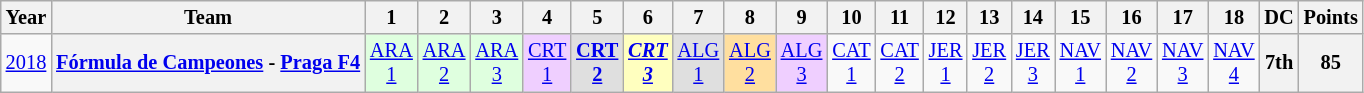<table class="wikitable" style="text-align:center; font-size:85%">
<tr>
<th>Year</th>
<th>Team</th>
<th>1</th>
<th>2</th>
<th>3</th>
<th>4</th>
<th>5</th>
<th>6</th>
<th>7</th>
<th>8</th>
<th>9</th>
<th>10</th>
<th>11</th>
<th>12</th>
<th>13</th>
<th>14</th>
<th>15</th>
<th>16</th>
<th>17</th>
<th>18</th>
<th>DC</th>
<th>Points</th>
</tr>
<tr>
<td><a href='#'>2018</a></td>
<th nowrap><a href='#'>Fórmula de Campeones</a> - <a href='#'>Praga F4</a></th>
<td style="background:#DFFFDF;"><a href='#'>ARA<br>1</a><br></td>
<td style="background:#DFFFDF;"><a href='#'>ARA<br>2</a><br></td>
<td style="background:#DFFFDF;"><a href='#'>ARA<br>3</a><br></td>
<td style="background:#EFCFFF;"><a href='#'>CRT<br>1</a><br></td>
<td style="background:#DFDFDF;"><strong><a href='#'>CRT<br>2</a></strong><br></td>
<td style="background:#FFFFBF;"><strong><em><a href='#'>CRT<br>3</a></em></strong><br></td>
<td style="background:#DFDFDF;"><a href='#'>ALG<br>1</a><br></td>
<td style="background:#FFDF9F;"><a href='#'>ALG<br>2</a><br></td>
<td style="background:#EFCFFF;"><a href='#'>ALG<br>3</a><br></td>
<td><a href='#'>CAT<br>1</a></td>
<td><a href='#'>CAT<br>2</a></td>
<td><a href='#'>JER<br>1</a></td>
<td><a href='#'>JER<br>2</a></td>
<td><a href='#'>JER<br>3</a></td>
<td><a href='#'>NAV<br>1</a></td>
<td><a href='#'>NAV<br>2</a></td>
<td><a href='#'>NAV<br>3</a></td>
<td><a href='#'>NAV<br>4</a></td>
<th>7th</th>
<th>85</th>
</tr>
</table>
